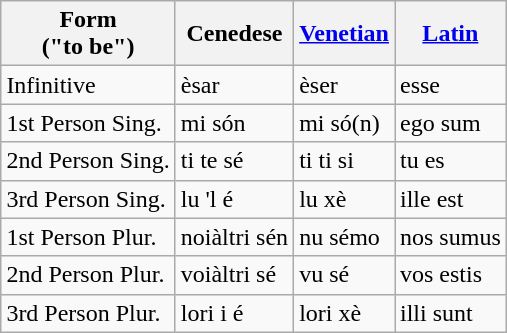<table class="wikitable" style="float:right; margin-left:1em;">
<tr>
<th>Form<br>("to be")</th>
<th>Cenedese</th>
<th><a href='#'>Venetian</a></th>
<th><a href='#'>Latin</a></th>
</tr>
<tr>
<td>Infinitive</td>
<td>èsar</td>
<td>èser</td>
<td>esse</td>
</tr>
<tr>
<td>1st Person Sing.</td>
<td>mi són</td>
<td>mi só(n)</td>
<td>ego sum</td>
</tr>
<tr>
<td>2nd Person Sing.</td>
<td>ti te sé</td>
<td>ti ti si</td>
<td>tu es</td>
</tr>
<tr>
<td>3rd Person Sing.</td>
<td>lu 'l é</td>
<td>lu xè</td>
<td>ille est</td>
</tr>
<tr>
<td>1st Person Plur.</td>
<td>noiàltri sén</td>
<td>nu sémo</td>
<td>nos sumus</td>
</tr>
<tr>
<td>2nd Person Plur.</td>
<td>voiàltri sé</td>
<td>vu sé</td>
<td>vos estis</td>
</tr>
<tr>
<td>3rd Person Plur.</td>
<td>lori i é</td>
<td>lori xè</td>
<td>illi sunt</td>
</tr>
</table>
